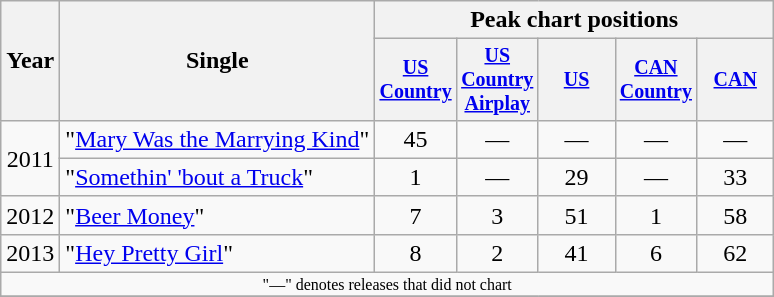<table class="wikitable" style="text-align:center;">
<tr>
<th rowspan="2">Year</th>
<th rowspan="2">Single</th>
<th colspan="5">Peak chart positions</th>
</tr>
<tr style="font-size:smaller;">
<th width="45"><a href='#'>US Country</a></th>
<th width="45"><a href='#'>US Country Airplay</a></th>
<th width="45"><a href='#'>US</a></th>
<th width="45"><a href='#'>CAN Country</a><br></th>
<th width="45"><a href='#'>CAN</a></th>
</tr>
<tr>
<td rowspan="2">2011</td>
<td align="left">"<a href='#'>Mary Was the Marrying Kind</a>"</td>
<td>45</td>
<td>—</td>
<td>—</td>
<td>—</td>
<td>—</td>
</tr>
<tr>
<td align="left">"<a href='#'>Somethin' 'bout a Truck</a>"</td>
<td>1</td>
<td>—</td>
<td>29</td>
<td>—</td>
<td>33</td>
</tr>
<tr>
<td>2012</td>
<td align="left">"<a href='#'>Beer Money</a>"</td>
<td>7</td>
<td>3</td>
<td>51</td>
<td>1</td>
<td>58</td>
</tr>
<tr>
<td>2013</td>
<td align="left">"<a href='#'>Hey Pretty Girl</a>"</td>
<td>8</td>
<td>2</td>
<td>41</td>
<td>6</td>
<td>62</td>
</tr>
<tr>
<td colspan="7" style="font-size:8pt">"—" denotes releases that did not chart</td>
</tr>
<tr>
</tr>
</table>
